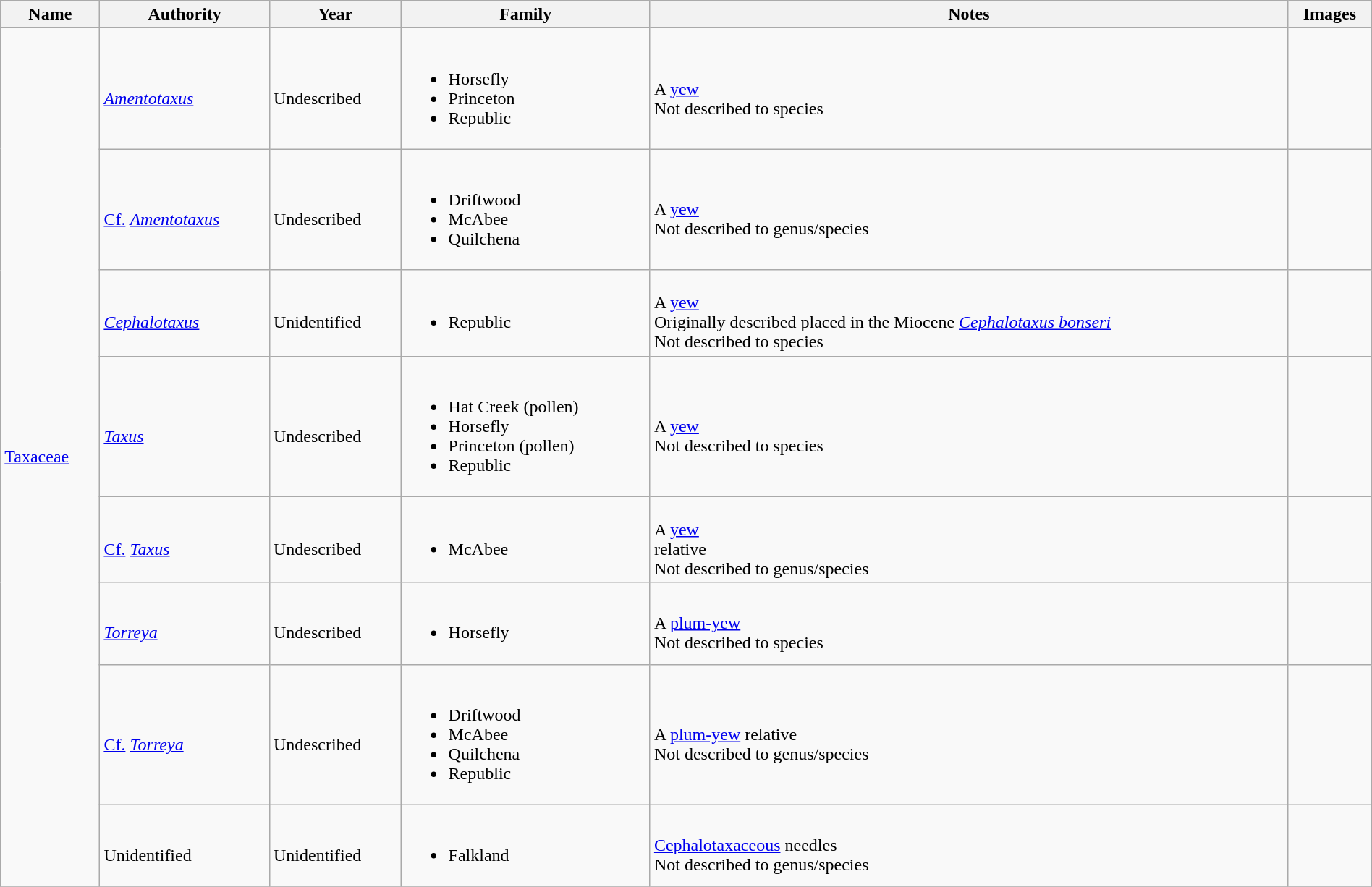<table class="wikitable sortable"  style="margin:auto; width:100%;">
<tr>
<th>Name</th>
<th>Authority</th>
<th>Year</th>
<th>Family</th>
<th>Notes</th>
<th>Images</th>
</tr>
<tr>
<td rowspan=8><a href='#'>Taxaceae</a></td>
<td><br><em><a href='#'>Amentotaxus</a></em></td>
<td><br>Undescribed</td>
<td><br><ul><li>Horsefly</li><li>Princeton</li><li>Republic</li></ul></td>
<td><br>A <a href='#'>yew</a><br>
Not described to species</td>
<td><br></td>
</tr>
<tr>
<td><br><a href='#'>Cf.</a> <em><a href='#'>Amentotaxus</a></em></td>
<td><br>Undescribed</td>
<td><br><ul><li>Driftwood</li><li>McAbee</li><li>Quilchena</li></ul></td>
<td><br>A <a href='#'>yew</a><br> Not described to genus/species</td>
<td></td>
</tr>
<tr>
<td><br><em><a href='#'>Cephalotaxus</a></em></td>
<td><br>Unidentified</td>
<td><br><ul><li>Republic</li></ul></td>
<td><br>A <a href='#'>yew</a><br>Originally described placed in the Miocene <em><a href='#'>Cephalotaxus bonseri</a></em><br> Not described to species</td>
<td></td>
</tr>
<tr>
<td><br><em><a href='#'>Taxus</a></em></td>
<td><br>Undescribed</td>
<td><br><ul><li>Hat Creek (pollen)</li><li>Horsefly</li><li>Princeton (pollen)</li><li>Republic</li></ul></td>
<td><br>A <a href='#'>yew</a><br>Not described to species</td>
<td></td>
</tr>
<tr>
<td><br><a href='#'>Cf.</a> <em><a href='#'>Taxus</a></em></td>
<td><br>Undescribed</td>
<td><br><ul><li>McAbee</li></ul></td>
<td><br>A <a href='#'>yew</a><br> relative<br> Not described to genus/species</td>
<td></td>
</tr>
<tr>
<td><br><em><a href='#'>Torreya</a></em></td>
<td><br>Undescribed</td>
<td><br><ul><li>Horsefly</li></ul></td>
<td><br>A <a href='#'>plum-yew</a><br>Not described to species</td>
<td></td>
</tr>
<tr>
<td><br><a href='#'>Cf.</a> <em><a href='#'>Torreya</a></em></td>
<td><br>Undescribed</td>
<td><br><ul><li>Driftwood</li><li>McAbee</li><li>Quilchena</li><li>Republic</li></ul></td>
<td><br>A <a href='#'>plum-yew</a> relative<br> Not described to genus/species</td>
<td></td>
</tr>
<tr>
<td><br>Unidentified</td>
<td><br>Unidentified</td>
<td><br><ul><li>Falkland</li></ul></td>
<td><br><a href='#'>Cephalotaxaceous</a> needles<br> Not described to genus/species</td>
<td></td>
</tr>
<tr>
</tr>
</table>
